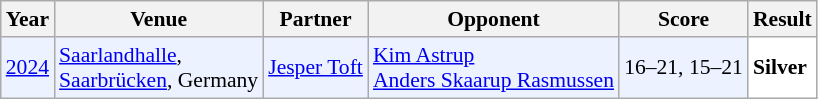<table class="sortable wikitable" style="font-size: 90%;">
<tr>
<th>Year</th>
<th>Venue</th>
<th>Partner</th>
<th>Opponent</th>
<th>Score</th>
<th>Result</th>
</tr>
<tr style="background:#ECF2FF">
<td align="center"><a href='#'>2024</a></td>
<td align="left"><a href='#'>Saarlandhalle</a>,<br><a href='#'>Saarbrücken</a>, Germany</td>
<td align="left"> <a href='#'>Jesper Toft</a></td>
<td align="left"> <a href='#'>Kim Astrup</a><br> <a href='#'>Anders Skaarup Rasmussen</a></td>
<td align="left">16–21, 15–21</td>
<td style="text-align:left; background:white"> <strong>Silver</strong></td>
</tr>
</table>
